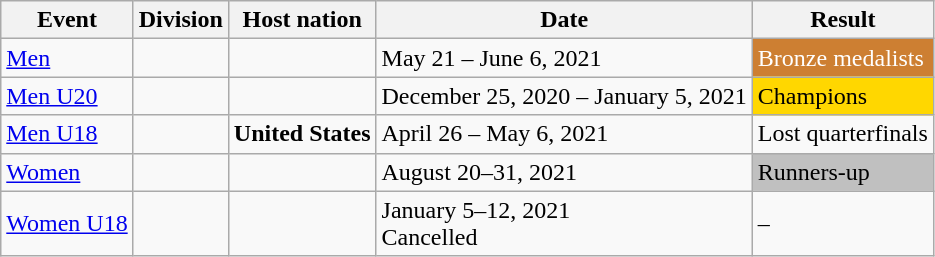<table class="wikitable">
<tr>
<th>Event</th>
<th>Division</th>
<th>Host nation</th>
<th>Date</th>
<th>Result</th>
</tr>
<tr>
<td><a href='#'>Men</a></td>
<td></td>
<td></td>
<td>May 21 – June 6, 2021</td>
<td style="background:#CD7F32; color:white">Bronze medalists<br></td>
</tr>
<tr>
<td><a href='#'>Men U20</a></td>
<td></td>
<td></td>
<td>December 25, 2020 – January 5, 2021</td>
<td style="background:#FFD700">Champions<br></td>
</tr>
<tr>
<td><a href='#'>Men U18</a></td>
<td></td>
<td> <strong>United States</strong></td>
<td>April 26 – May 6, 2021</td>
<td>Lost quarterfinals<br></td>
</tr>
<tr>
<td><a href='#'>Women</a></td>
<td></td>
<td></td>
<td>August 20–31, 2021</td>
<td style="background:#C0C0C0">Runners-up<br></td>
</tr>
<tr>
<td><a href='#'>Women U18</a></td>
<td></td>
<td></td>
<td>January 5–12, 2021<br>Cancelled</td>
<td>–</td>
</tr>
</table>
